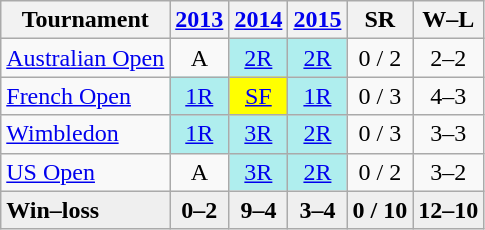<table class="wikitable nowrap" style="text-align:center">
<tr>
<th>Tournament</th>
<th><a href='#'>2013</a></th>
<th><a href='#'>2014</a></th>
<th><a href='#'>2015</a></th>
<th>SR</th>
<th>W–L</th>
</tr>
<tr>
<td align=left><a href='#'>Australian Open</a></td>
<td>A</td>
<td bgcolor=afeeee><a href='#'>2R</a></td>
<td bgcolor=afeeee><a href='#'>2R</a></td>
<td>0 / 2</td>
<td>2–2</td>
</tr>
<tr>
<td align=left><a href='#'>French Open</a></td>
<td bgcolor=afeeee><a href='#'>1R</a></td>
<td bgcolor=yellow><a href='#'>SF</a></td>
<td bgcolor=afeeee><a href='#'>1R</a></td>
<td>0 / 3</td>
<td>4–3</td>
</tr>
<tr>
<td align=left><a href='#'>Wimbledon</a></td>
<td bgcolor=afeeee><a href='#'>1R</a></td>
<td bgcolor=afeeee><a href='#'>3R</a></td>
<td bgcolor=afeeee><a href='#'>2R</a></td>
<td>0 / 3</td>
<td>3–3</td>
</tr>
<tr>
<td align=left><a href='#'>US Open</a></td>
<td>A</td>
<td bgcolor=afeeee><a href='#'>3R</a></td>
<td bgcolor=afeeee><a href='#'>2R</a></td>
<td>0 / 2</td>
<td>3–2</td>
</tr>
<tr style=font-weight:bold;background:#efefef>
<td style=text-align:left>Win–loss</td>
<td>0–2</td>
<td>9–4</td>
<td>3–4</td>
<td>0 / 10</td>
<td>12–10</td>
</tr>
</table>
